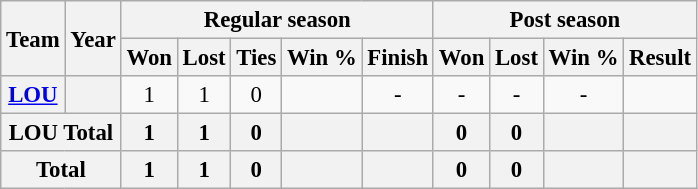<table class="wikitable" style="font-size: 95%; text-align:center;">
<tr>
<th rowspan="2">Team</th>
<th rowspan="2">Year</th>
<th colspan="5">Regular season</th>
<th colspan="4">Post season</th>
</tr>
<tr>
<th>Won</th>
<th>Lost</th>
<th>Ties</th>
<th>Win %</th>
<th>Finish</th>
<th>Won</th>
<th>Lost</th>
<th>Win %</th>
<th>Result</th>
</tr>
<tr>
<th><a href='#'>LOU</a></th>
<th></th>
<td>1</td>
<td>1</td>
<td>0</td>
<td></td>
<td>-</td>
<td>-</td>
<td>-</td>
<td>-</td>
<td></td>
</tr>
<tr>
<th colspan="2">LOU Total</th>
<th>1</th>
<th>1</th>
<th>0</th>
<th></th>
<th></th>
<th>0</th>
<th>0</th>
<th></th>
<th></th>
</tr>
<tr>
<th colspan="2">Total</th>
<th>1</th>
<th>1</th>
<th>0</th>
<th></th>
<th></th>
<th>0</th>
<th>0</th>
<th></th>
<th></th>
</tr>
</table>
